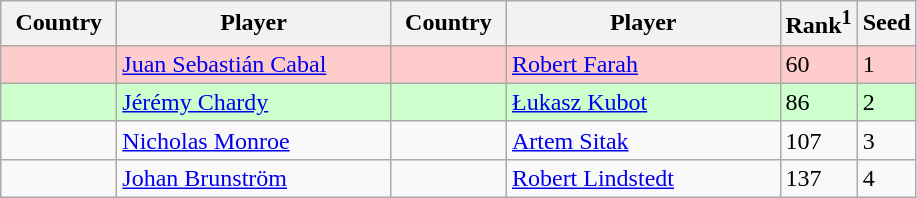<table class="sortable wikitable">
<tr>
<th width="70">Country</th>
<th width="175">Player</th>
<th width="70">Country</th>
<th width="175">Player</th>
<th>Rank<sup>1</sup></th>
<th>Seed</th>
</tr>
<tr style="background:#fcc;">
<td></td>
<td><a href='#'>Juan Sebastián Cabal</a></td>
<td></td>
<td><a href='#'>Robert Farah</a></td>
<td>60</td>
<td>1</td>
</tr>
<tr style="background:#cfc;">
<td></td>
<td><a href='#'>Jérémy Chardy</a></td>
<td></td>
<td><a href='#'>Łukasz Kubot</a></td>
<td>86</td>
<td>2</td>
</tr>
<tr>
<td></td>
<td><a href='#'>Nicholas Monroe</a></td>
<td></td>
<td><a href='#'>Artem Sitak</a></td>
<td>107</td>
<td>3</td>
</tr>
<tr>
<td></td>
<td><a href='#'>Johan Brunström</a></td>
<td></td>
<td><a href='#'>Robert Lindstedt</a></td>
<td>137</td>
<td>4</td>
</tr>
</table>
